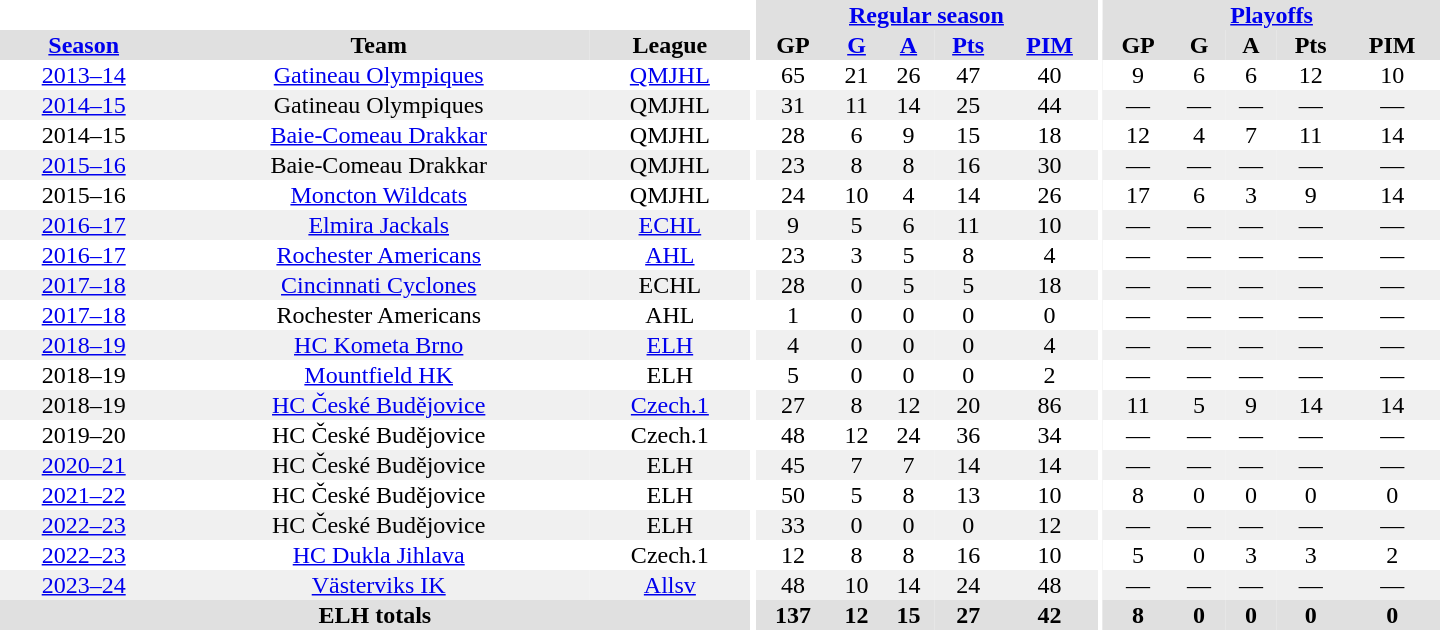<table border="0" cellpadding="1" cellspacing="0" style="text-align:center; width:60em">
<tr bgcolor="#e0e0e0">
<th colspan="3" bgcolor="#ffffff"></th>
<th rowspan="99" bgcolor="#ffffff"></th>
<th colspan="5"><a href='#'>Regular season</a></th>
<th rowspan="99" bgcolor="#ffffff"></th>
<th colspan="5"><a href='#'>Playoffs</a></th>
</tr>
<tr bgcolor="#e0e0e0">
<th><a href='#'>Season</a></th>
<th>Team</th>
<th>League</th>
<th>GP</th>
<th><a href='#'>G</a></th>
<th><a href='#'>A</a></th>
<th><a href='#'>Pts</a></th>
<th><a href='#'>PIM</a></th>
<th>GP</th>
<th>G</th>
<th>A</th>
<th>Pts</th>
<th>PIM</th>
</tr>
<tr>
<td><a href='#'>2013–14</a></td>
<td><a href='#'>Gatineau Olympiques</a></td>
<td><a href='#'>QMJHL</a></td>
<td>65</td>
<td>21</td>
<td>26</td>
<td>47</td>
<td>40</td>
<td>9</td>
<td>6</td>
<td>6</td>
<td>12</td>
<td>10</td>
</tr>
<tr bgcolor="#f0f0f0">
<td><a href='#'>2014–15</a></td>
<td>Gatineau Olympiques</td>
<td>QMJHL</td>
<td>31</td>
<td>11</td>
<td>14</td>
<td>25</td>
<td>44</td>
<td>—</td>
<td>—</td>
<td>—</td>
<td>—</td>
<td>—</td>
</tr>
<tr>
<td>2014–15</td>
<td><a href='#'>Baie-Comeau Drakkar</a></td>
<td>QMJHL</td>
<td>28</td>
<td>6</td>
<td>9</td>
<td>15</td>
<td>18</td>
<td>12</td>
<td>4</td>
<td>7</td>
<td>11</td>
<td>14</td>
</tr>
<tr bgcolor="#f0f0f0">
<td><a href='#'>2015–16</a></td>
<td>Baie-Comeau Drakkar</td>
<td>QMJHL</td>
<td>23</td>
<td>8</td>
<td>8</td>
<td>16</td>
<td>30</td>
<td>—</td>
<td>—</td>
<td>—</td>
<td>—</td>
<td>—</td>
</tr>
<tr>
<td>2015–16</td>
<td><a href='#'>Moncton Wildcats</a></td>
<td>QMJHL</td>
<td>24</td>
<td>10</td>
<td>4</td>
<td>14</td>
<td>26</td>
<td>17</td>
<td>6</td>
<td>3</td>
<td>9</td>
<td>14</td>
</tr>
<tr bgcolor="#f0f0f0">
<td><a href='#'>2016–17</a></td>
<td><a href='#'>Elmira Jackals</a></td>
<td><a href='#'>ECHL</a></td>
<td>9</td>
<td>5</td>
<td>6</td>
<td>11</td>
<td>10</td>
<td>—</td>
<td>—</td>
<td>—</td>
<td>—</td>
<td>—</td>
</tr>
<tr>
<td><a href='#'>2016–17</a></td>
<td><a href='#'>Rochester Americans</a></td>
<td><a href='#'>AHL</a></td>
<td>23</td>
<td>3</td>
<td>5</td>
<td>8</td>
<td>4</td>
<td>—</td>
<td>—</td>
<td>—</td>
<td>—</td>
<td>—</td>
</tr>
<tr bgcolor="#f0f0f0">
<td><a href='#'>2017–18</a></td>
<td><a href='#'>Cincinnati Cyclones</a></td>
<td>ECHL</td>
<td>28</td>
<td>0</td>
<td>5</td>
<td>5</td>
<td>18</td>
<td>—</td>
<td>—</td>
<td>—</td>
<td>—</td>
<td>—</td>
</tr>
<tr>
<td><a href='#'>2017–18</a></td>
<td>Rochester Americans</td>
<td>AHL</td>
<td>1</td>
<td>0</td>
<td>0</td>
<td>0</td>
<td>0</td>
<td>—</td>
<td>—</td>
<td>—</td>
<td>—</td>
<td>—</td>
</tr>
<tr bgcolor="#f0f0f0">
<td><a href='#'>2018–19</a></td>
<td><a href='#'>HC Kometa Brno</a></td>
<td><a href='#'>ELH</a></td>
<td>4</td>
<td>0</td>
<td>0</td>
<td>0</td>
<td>4</td>
<td>—</td>
<td>—</td>
<td>—</td>
<td>—</td>
<td>—</td>
</tr>
<tr>
<td>2018–19</td>
<td><a href='#'>Mountfield HK</a></td>
<td>ELH</td>
<td>5</td>
<td>0</td>
<td>0</td>
<td>0</td>
<td>2</td>
<td>—</td>
<td>—</td>
<td>—</td>
<td>—</td>
<td>—</td>
</tr>
<tr bgcolor="#f0f0f0">
<td>2018–19</td>
<td><a href='#'>HC České Budějovice</a></td>
<td><a href='#'>Czech.1</a></td>
<td>27</td>
<td>8</td>
<td>12</td>
<td>20</td>
<td>86</td>
<td>11</td>
<td>5</td>
<td>9</td>
<td>14</td>
<td>14</td>
</tr>
<tr>
<td>2019–20</td>
<td>HC České Budějovice</td>
<td>Czech.1</td>
<td>48</td>
<td>12</td>
<td>24</td>
<td>36</td>
<td>34</td>
<td>—</td>
<td>—</td>
<td>—</td>
<td>—</td>
<td>—</td>
</tr>
<tr bgcolor="#f0f0f0">
<td><a href='#'>2020–21</a></td>
<td>HC České Budějovice</td>
<td>ELH</td>
<td>45</td>
<td>7</td>
<td>7</td>
<td>14</td>
<td>14</td>
<td>—</td>
<td>—</td>
<td>—</td>
<td>—</td>
<td>—</td>
</tr>
<tr>
<td><a href='#'>2021–22</a></td>
<td>HC České Budějovice</td>
<td>ELH</td>
<td>50</td>
<td>5</td>
<td>8</td>
<td>13</td>
<td>10</td>
<td>8</td>
<td>0</td>
<td>0</td>
<td>0</td>
<td>0</td>
</tr>
<tr bgcolor="#f0f0f0">
<td><a href='#'>2022–23</a></td>
<td>HC České Budějovice</td>
<td>ELH</td>
<td>33</td>
<td>0</td>
<td>0</td>
<td>0</td>
<td>12</td>
<td>—</td>
<td>—</td>
<td>—</td>
<td>—</td>
<td>—</td>
</tr>
<tr>
<td><a href='#'>2022–23</a></td>
<td><a href='#'>HC Dukla Jihlava</a></td>
<td>Czech.1</td>
<td>12</td>
<td>8</td>
<td>8</td>
<td>16</td>
<td>10</td>
<td>5</td>
<td>0</td>
<td>3</td>
<td>3</td>
<td>2</td>
</tr>
<tr bgcolor="#f0f0f0">
<td><a href='#'>2023–24</a></td>
<td><a href='#'>Västerviks IK</a></td>
<td><a href='#'>Allsv</a></td>
<td>48</td>
<td>10</td>
<td>14</td>
<td>24</td>
<td>48</td>
<td>—</td>
<td>—</td>
<td>—</td>
<td>—</td>
<td>—</td>
</tr>
<tr bgcolor="#e0e0e0">
<th colspan="3">ELH totals</th>
<th>137</th>
<th>12</th>
<th>15</th>
<th>27</th>
<th>42</th>
<th>8</th>
<th>0</th>
<th>0</th>
<th>0</th>
<th>0</th>
</tr>
</table>
